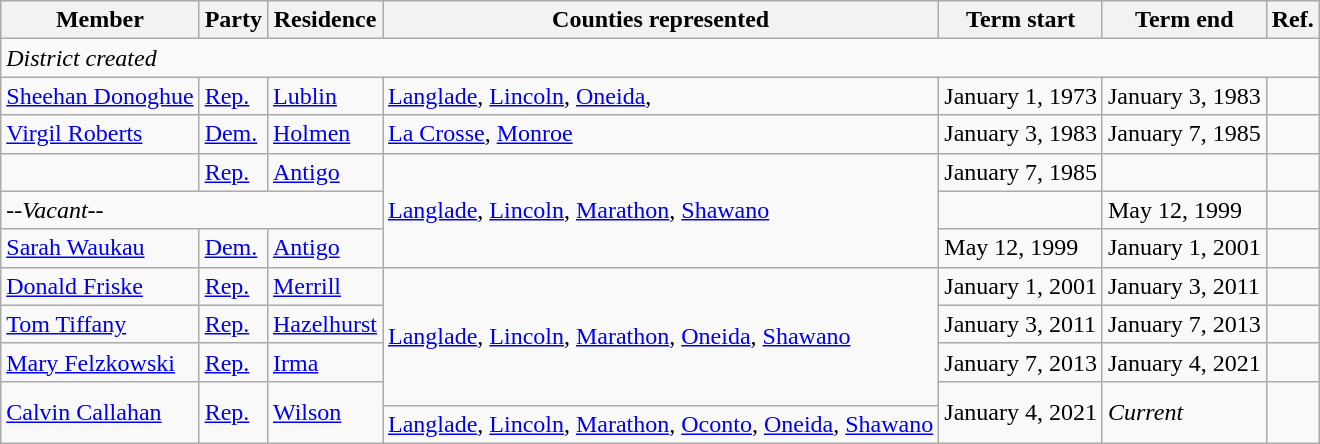<table class="wikitable">
<tr>
<th>Member</th>
<th>Party</th>
<th>Residence</th>
<th>Counties represented</th>
<th>Term start</th>
<th>Term end</th>
<th>Ref.</th>
</tr>
<tr>
<td colspan="7"><em>District created</em></td>
</tr>
<tr>
<td><a href='#'>Sheehan Donoghue</a></td>
<td><a href='#'>Rep.</a></td>
<td><a href='#'>Lublin</a></td>
<td><a href='#'>Langlade</a>, <a href='#'>Lincoln</a>, <a href='#'>Oneida</a>,</td>
<td>January 1, 1973</td>
<td>January 3, 1983</td>
<td></td>
</tr>
<tr>
<td><a href='#'>Virgil Roberts</a></td>
<td><a href='#'>Dem.</a></td>
<td><a href='#'>Holmen</a></td>
<td><a href='#'>La Crosse</a>, <a href='#'>Monroe</a></td>
<td>January 3, 1983</td>
<td>January 7, 1985</td>
<td></td>
</tr>
<tr>
<td></td>
<td><a href='#'>Rep.</a></td>
<td><a href='#'>Antigo</a></td>
<td rowspan="3"><a href='#'>Langlade</a>, <a href='#'>Lincoln</a>, <a href='#'>Marathon</a>, <a href='#'>Shawano</a></td>
<td>January 7, 1985</td>
<td></td>
<td></td>
</tr>
<tr>
<td colspan="3"><em>--Vacant--</em></td>
<td></td>
<td>May 12, 1999</td>
<td></td>
</tr>
<tr>
<td><a href='#'>Sarah Waukau</a></td>
<td><a href='#'>Dem.</a></td>
<td><a href='#'>Antigo</a></td>
<td>May 12, 1999</td>
<td>January 1, 2001</td>
<td></td>
</tr>
<tr>
<td><a href='#'>Donald Friske</a></td>
<td><a href='#'>Rep.</a></td>
<td><a href='#'>Merrill</a></td>
<td rowspan="4"><a href='#'>Langlade</a>, <a href='#'>Lincoln</a>, <a href='#'>Marathon</a>, <a href='#'>Oneida</a>, <a href='#'>Shawano</a></td>
<td>January 1, 2001</td>
<td>January 3, 2011</td>
<td></td>
</tr>
<tr>
<td><a href='#'>Tom Tiffany</a></td>
<td><a href='#'>Rep.</a></td>
<td><a href='#'>Hazelhurst</a></td>
<td>January 3, 2011</td>
<td>January 7, 2013</td>
<td></td>
</tr>
<tr>
<td><a href='#'>Mary Felzkowski</a></td>
<td><a href='#'>Rep.</a></td>
<td><a href='#'>Irma</a></td>
<td>January 7, 2013</td>
<td>January 4, 2021</td>
<td></td>
</tr>
<tr style="height:1em">
<td rowspan="2"><a href='#'>Calvin Callahan</a></td>
<td rowspan="2" ><a href='#'>Rep.</a></td>
<td rowspan="2"><a href='#'>Wilson</a></td>
<td rowspan="2">January 4, 2021</td>
<td rowspan="2"><em>Current</em></td>
<td rowspan="2"></td>
</tr>
<tr>
<td><a href='#'>Langlade</a>, <a href='#'>Lincoln</a>, <a href='#'>Marathon</a>, <a href='#'>Oconto</a>, <a href='#'>Oneida</a>, <a href='#'>Shawano</a></td>
</tr>
</table>
